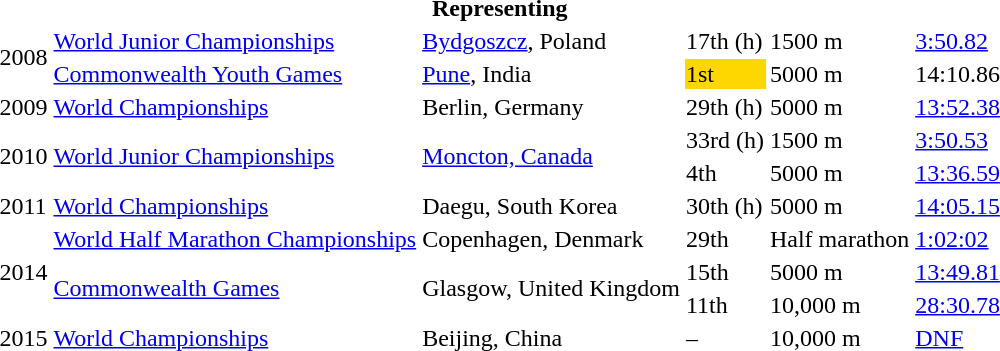<table>
<tr>
<th colspan="6">Representing </th>
</tr>
<tr>
<td rowspan=2>2008</td>
<td><a href='#'>World Junior Championships</a></td>
<td><a href='#'>Bydgoszcz</a>, Poland</td>
<td>17th (h)</td>
<td>1500 m</td>
<td><a href='#'>3:50.82</a></td>
</tr>
<tr>
<td><a href='#'>Commonwealth Youth Games</a></td>
<td><a href='#'>Pune</a>, India</td>
<td bgcolor=gold>1st</td>
<td>5000 m</td>
<td>14:10.86</td>
</tr>
<tr>
<td>2009</td>
<td><a href='#'>World Championships</a></td>
<td>Berlin, Germany</td>
<td>29th (h)</td>
<td>5000 m</td>
<td><a href='#'>13:52.38</a></td>
</tr>
<tr>
<td rowspan=2>2010</td>
<td rowspan=2><a href='#'>World Junior Championships</a></td>
<td rowspan=2><a href='#'>Moncton, Canada</a></td>
<td>33rd (h)</td>
<td>1500 m</td>
<td><a href='#'>3:50.53</a></td>
</tr>
<tr>
<td>4th</td>
<td>5000 m</td>
<td><a href='#'>13:36.59</a></td>
</tr>
<tr>
<td>2011</td>
<td><a href='#'>World Championships</a></td>
<td>Daegu, South Korea</td>
<td>30th (h)</td>
<td>5000 m</td>
<td><a href='#'>14:05.15</a></td>
</tr>
<tr>
<td rowspan=3>2014</td>
<td><a href='#'>World Half Marathon Championships</a></td>
<td>Copenhagen, Denmark</td>
<td>29th</td>
<td>Half marathon</td>
<td><a href='#'>1:02:02</a></td>
</tr>
<tr>
<td rowspan=2><a href='#'>Commonwealth Games</a></td>
<td rowspan=2>Glasgow, United Kingdom</td>
<td>15th</td>
<td>5000 m</td>
<td><a href='#'>13:49.81</a></td>
</tr>
<tr>
<td>11th</td>
<td>10,000 m</td>
<td><a href='#'>28:30.78</a></td>
</tr>
<tr>
<td>2015</td>
<td><a href='#'>World Championships</a></td>
<td>Beijing, China</td>
<td>–</td>
<td>10,000 m</td>
<td><a href='#'>DNF</a></td>
</tr>
</table>
